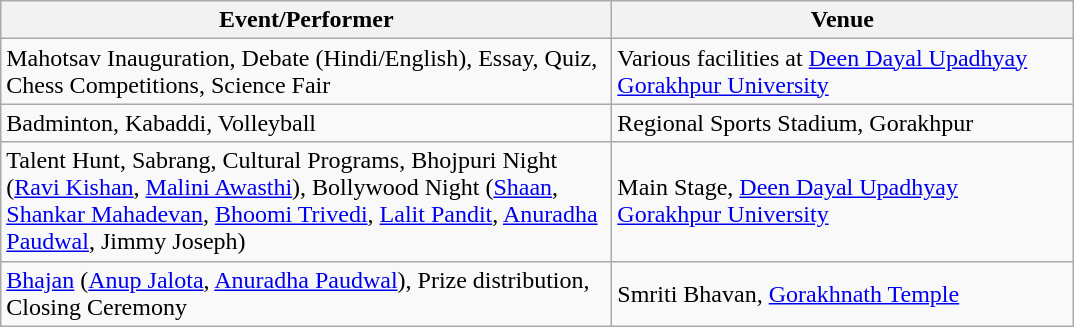<table class="wikitable">
<tr>
<th width=400>Event/Performer</th>
<th width=300>Venue</th>
</tr>
<tr>
<td>Mahotsav Inauguration, Debate (Hindi/English), Essay, Quiz, Chess Competitions, Science Fair</td>
<td>Various facilities at <a href='#'>Deen Dayal Upadhyay Gorakhpur University</a></td>
</tr>
<tr>
<td>Badminton, Kabaddi, Volleyball</td>
<td>Regional Sports Stadium, Gorakhpur</td>
</tr>
<tr>
<td>Talent Hunt, Sabrang, Cultural Programs, Bhojpuri Night (<a href='#'>Ravi Kishan</a>, <a href='#'>Malini Awasthi</a>), Bollywood Night (<a href='#'>Shaan</a>, <a href='#'>Shankar Mahadevan</a>, <a href='#'>Bhoomi Trivedi</a>, <a href='#'>Lalit Pandit</a>, <a href='#'>Anuradha Paudwal</a>, Jimmy Joseph)</td>
<td>Main Stage, <a href='#'>Deen Dayal Upadhyay Gorakhpur University</a></td>
</tr>
<tr>
<td><a href='#'>Bhajan</a> (<a href='#'>Anup Jalota</a>, <a href='#'>Anuradha Paudwal</a>), Prize distribution, Closing Ceremony</td>
<td>Smriti Bhavan, <a href='#'>Gorakhnath Temple</a></td>
</tr>
</table>
